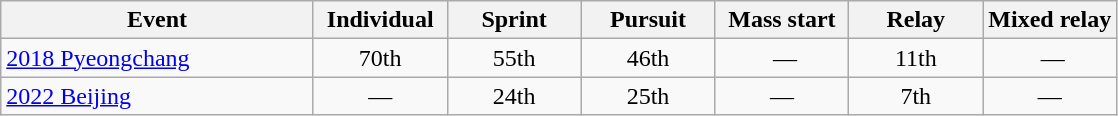<table class="wikitable" style="text-align: center;">
<tr ">
<th width="28%">Event</th>
<th width="12%">Individual</th>
<th width="12%">Sprint</th>
<th width="12%">Pursuit</th>
<th width="12%">Mass start</th>
<th width="12%">Relay</th>
<th width="12%">Mixed relay</th>
</tr>
<tr>
<td align=left> <a href='#'>2018 Pyeongchang</a></td>
<td>70th</td>
<td>55th</td>
<td>46th</td>
<td> —</td>
<td>11th</td>
<td> —</td>
</tr>
<tr>
<td align=left> <a href='#'>2022 Beijing</a></td>
<td>—</td>
<td>24th</td>
<td>25th</td>
<td>—</td>
<td>7th</td>
<td>—</td>
</tr>
</table>
